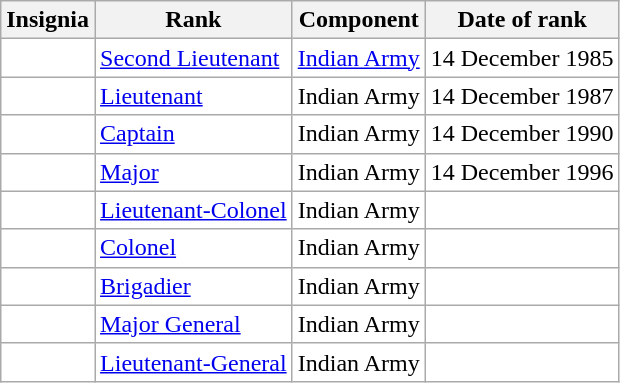<table class="wikitable" style="background:white">
<tr>
<th>Insignia</th>
<th>Rank</th>
<th>Component</th>
<th>Date of rank</th>
</tr>
<tr>
<td align="center"></td>
<td><a href='#'>Second Lieutenant</a></td>
<td><a href='#'>Indian Army</a></td>
<td>14 December 1985</td>
</tr>
<tr>
<td align="center"></td>
<td><a href='#'>Lieutenant</a></td>
<td>Indian Army</td>
<td>14 December 1987</td>
</tr>
<tr>
<td align="center"></td>
<td><a href='#'>Captain</a></td>
<td>Indian Army</td>
<td>14  December 1990</td>
</tr>
<tr>
<td align="center"></td>
<td><a href='#'>Major</a></td>
<td>Indian Army</td>
<td>14 December 1996</td>
</tr>
<tr>
<td align="center"></td>
<td><a href='#'>Lieutenant-Colonel</a></td>
<td>Indian Army</td>
<td></td>
</tr>
<tr>
<td align="center"></td>
<td><a href='#'>Colonel</a></td>
<td>Indian Army</td>
<td></td>
</tr>
<tr>
<td align="center"></td>
<td><a href='#'>Brigadier</a></td>
<td>Indian Army</td>
<td></td>
</tr>
<tr>
<td align="center"></td>
<td><a href='#'>Major General</a></td>
<td>Indian Army</td>
<td></td>
</tr>
<tr>
<td align="center"></td>
<td><a href='#'>Lieutenant-General</a></td>
<td>Indian Army</td>
<td></td>
</tr>
</table>
